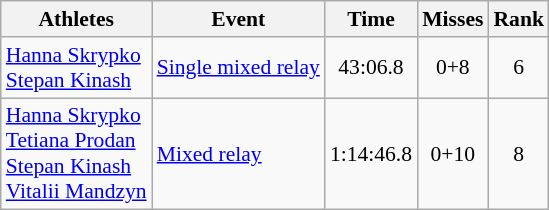<table class="wikitable" style="font-size:90%">
<tr>
<th>Athletes</th>
<th>Event</th>
<th>Time</th>
<th>Misses</th>
<th>Rank</th>
</tr>
<tr align=center>
<td align=left><a href='#'>Hanna Skrypko</a><br><a href='#'>Stepan Kinash</a></td>
<td align=left><a href='#'>Single mixed relay</a></td>
<td>43:06.8</td>
<td>0+8</td>
<td>6</td>
</tr>
<tr align=center>
<td align=left><a href='#'>Hanna Skrypko</a><br><a href='#'>Tetiana Prodan</a><br><a href='#'>Stepan Kinash</a><br><a href='#'>Vitalii Mandzyn</a></td>
<td align=left><a href='#'>Mixed relay</a></td>
<td>1:14:46.8</td>
<td>0+10</td>
<td>8</td>
</tr>
</table>
